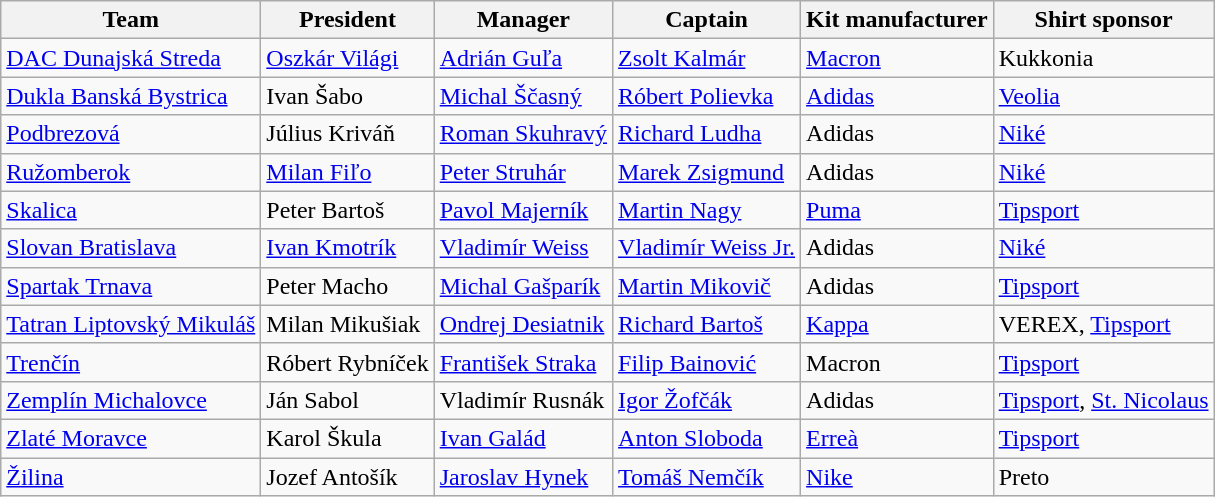<table class="wikitable sortable" style="text-align: left">
<tr>
<th>Team</th>
<th>President</th>
<th>Manager</th>
<th>Captain</th>
<th>Kit manufacturer</th>
<th>Shirt sponsor</th>
</tr>
<tr>
<td><a href='#'>DAC Dunajská Streda</a></td>
<td> <a href='#'>Oszkár Világi</a></td>
<td> <a href='#'>Adrián Guľa</a></td>
<td> <a href='#'>Zsolt Kalmár</a></td>
<td><a href='#'>Macron</a></td>
<td>Kukkonia</td>
</tr>
<tr>
<td><a href='#'>Dukla Banská Bystrica</a></td>
<td> Ivan Šabo</td>
<td> <a href='#'>Michal Ščasný</a></td>
<td> <a href='#'>Róbert Polievka</a></td>
<td><a href='#'>Adidas</a></td>
<td><a href='#'>Veolia</a></td>
</tr>
<tr>
<td><a href='#'>Podbrezová</a></td>
<td> Július Kriváň</td>
<td> <a href='#'>Roman Skuhravý</a></td>
<td> <a href='#'>Richard Ludha</a></td>
<td>Adidas</td>
<td><a href='#'>Niké</a></td>
</tr>
<tr>
<td><a href='#'>Ružomberok</a></td>
<td> <a href='#'>Milan Fiľo</a></td>
<td> <a href='#'>Peter Struhár</a></td>
<td> <a href='#'>Marek Zsigmund</a></td>
<td>Adidas</td>
<td><a href='#'>Niké</a></td>
</tr>
<tr>
<td><a href='#'>Skalica</a></td>
<td> Peter Bartoš</td>
<td> <a href='#'>Pavol Majerník</a></td>
<td> <a href='#'>Martin Nagy</a></td>
<td><a href='#'>Puma</a></td>
<td><a href='#'>Tipsport</a></td>
</tr>
<tr>
<td><a href='#'>Slovan Bratislava</a></td>
<td> <a href='#'>Ivan Kmotrík</a></td>
<td> <a href='#'>Vladimír Weiss</a></td>
<td> <a href='#'>Vladimír Weiss Jr.</a></td>
<td>Adidas</td>
<td><a href='#'>Niké</a></td>
</tr>
<tr>
<td><a href='#'>Spartak Trnava</a></td>
<td> Peter Macho</td>
<td> <a href='#'>Michal Gašparík</a></td>
<td> <a href='#'>Martin Mikovič</a></td>
<td>Adidas</td>
<td><a href='#'>Tipsport</a></td>
</tr>
<tr>
<td><a href='#'>Tatran Liptovský Mikuláš</a></td>
<td> Milan Mikušiak</td>
<td> <a href='#'>Ondrej Desiatnik</a></td>
<td> <a href='#'>Richard Bartoš</a></td>
<td><a href='#'>Kappa</a></td>
<td>VEREX, <a href='#'>Tipsport</a></td>
</tr>
<tr>
<td><a href='#'>Trenčín</a></td>
<td> Róbert Rybníček</td>
<td> <a href='#'>František Straka</a></td>
<td> <a href='#'>Filip Bainović</a></td>
<td>Macron</td>
<td><a href='#'>Tipsport</a></td>
</tr>
<tr>
<td><a href='#'>Zemplín Michalovce</a></td>
<td> Ján Sabol</td>
<td> Vladimír Rusnák</td>
<td> <a href='#'>Igor Žofčák</a></td>
<td>Adidas</td>
<td><a href='#'>Tipsport</a>, <a href='#'>St. Nicolaus</a></td>
</tr>
<tr>
<td><a href='#'>Zlaté Moravce</a></td>
<td> Karol Škula</td>
<td> <a href='#'>Ivan Galád</a></td>
<td> <a href='#'>Anton Sloboda</a></td>
<td><a href='#'>Erreà</a></td>
<td><a href='#'>Tipsport</a></td>
</tr>
<tr>
<td><a href='#'>Žilina</a></td>
<td> Jozef Antošík</td>
<td> <a href='#'>Jaroslav Hynek</a></td>
<td> <a href='#'>Tomáš Nemčík</a></td>
<td><a href='#'>Nike</a></td>
<td>Preto</td>
</tr>
</table>
